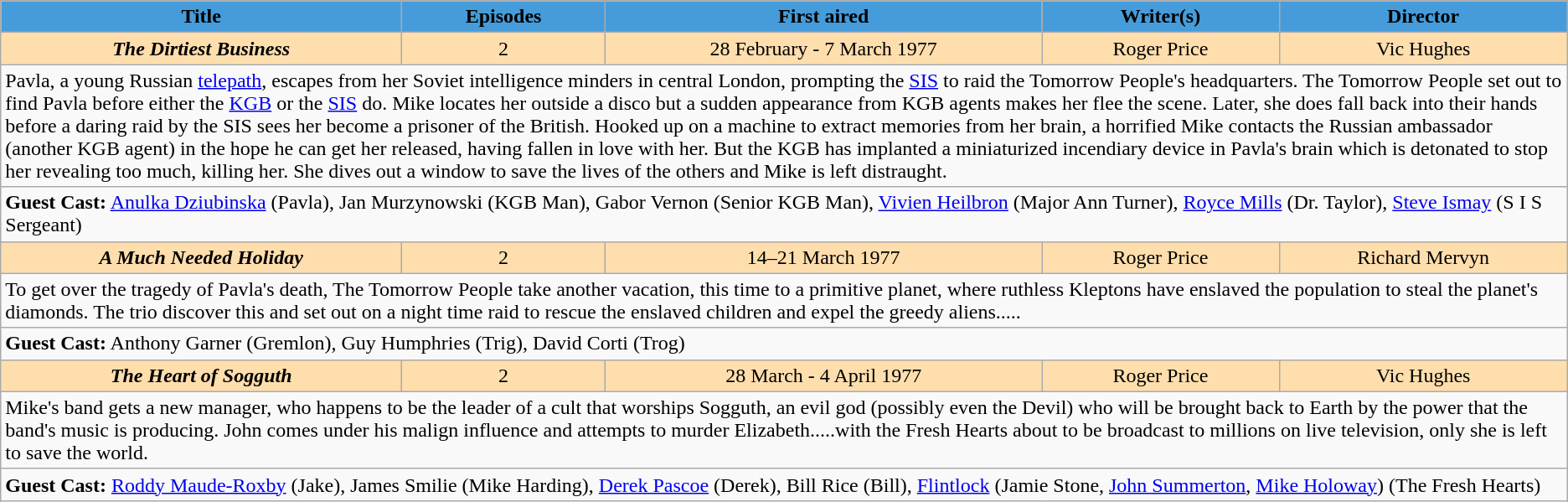<table class="wikitable">
<tr>
<th style="background-color:#469CDA;">Title</th>
<th style="background-color:#469CDA;">Episodes</th>
<th style="background-color:#469CDA;">First aired</th>
<th style="background-color:#469CDA;">Writer(s)</th>
<th style="background-color:#469CDA;">Director</th>
</tr>
<tr align="center">
<td style="background:#FFDEAD;"><strong><em>The Dirtiest Business</em></strong></td>
<td style="background:#FFDEAD;">2</td>
<td style="background:#FFDEAD;">28 February - 7 March 1977</td>
<td style="background:#FFDEAD;">Roger Price</td>
<td style="background:#FFDEAD;">Vic Hughes</td>
</tr>
<tr align="left">
<td colspan="5">Pavla, a young Russian <a href='#'>telepath</a>, escapes from her Soviet intelligence minders in central London, prompting the <a href='#'>SIS</a> to raid the Tomorrow People's headquarters. The Tomorrow People set out to find Pavla before either the <a href='#'>KGB</a> or the <a href='#'>SIS</a> do. Mike locates her outside a disco but a sudden appearance from KGB agents makes her flee the scene. Later, she does fall back into their hands before a daring raid by the SIS sees her become a prisoner of the British. Hooked up on a machine to extract memories from her brain, a horrified Mike contacts the Russian ambassador (another KGB agent) in the hope he can get her released, having fallen in love with her. But the KGB has implanted a miniaturized incendiary device in Pavla's brain which is detonated to stop her revealing too much, killing her. She dives out a window to save the lives of the others and Mike is left distraught.</td>
</tr>
<tr align="left">
<td colspan="5"><strong>Guest Cast:</strong> <a href='#'>Anulka Dziubinska</a> (Pavla), Jan Murzynowski (KGB Man), Gabor Vernon (Senior KGB Man), <a href='#'>Vivien Heilbron</a> (Major Ann Turner), <a href='#'>Royce Mills</a> (Dr. Taylor), <a href='#'>Steve Ismay</a> (S I S Sergeant)</td>
</tr>
<tr align="center">
<td style="background:#FFDEAD;"><strong><em>A Much Needed Holiday</em></strong></td>
<td style="background:#FFDEAD;">2</td>
<td style="background:#FFDEAD;">14–21 March 1977</td>
<td style="background:#FFDEAD;">Roger Price</td>
<td style="background:#FFDEAD;">Richard Mervyn</td>
</tr>
<tr align="left">
<td colspan="5">To get over the tragedy of Pavla's death, The Tomorrow People take another vacation, this time to a primitive planet, where ruthless Kleptons have enslaved the population to steal the planet's diamonds. The trio discover this and set out on a night time raid to rescue the enslaved children and expel the greedy aliens.....</td>
</tr>
<tr align="left">
<td colspan="5"><strong>Guest Cast:</strong> Anthony Garner (Gremlon), Guy Humphries (Trig), David Corti (Trog)</td>
</tr>
<tr align="center">
<td style="background:#FFDEAD;"><strong><em>The Heart of Sogguth</em></strong></td>
<td style="background:#FFDEAD;">2</td>
<td style="background:#FFDEAD;">28 March - 4 April 1977</td>
<td style="background:#FFDEAD;">Roger Price</td>
<td style="background:#FFDEAD;">Vic Hughes</td>
</tr>
<tr align="left">
<td colspan="5">Mike's band gets a new manager, who happens to be the leader of a cult that worships Sogguth, an evil god (possibly even the Devil) who will be brought back to Earth by the power that the band's music is producing. John comes under his malign influence and attempts to murder Elizabeth.....with the Fresh Hearts about to be broadcast to millions on live television, only she is left to save the world.</td>
</tr>
<tr align="left">
<td colspan="5"><strong>Guest Cast:</strong> <a href='#'>Roddy Maude-Roxby</a> (Jake), James Smilie (Mike Harding), <a href='#'>Derek Pascoe</a> (Derek), Bill Rice (Bill), <a href='#'>Flintlock</a> (Jamie Stone, <a href='#'>John Summerton</a>, <a href='#'>Mike Holoway</a>) (The Fresh Hearts)</td>
</tr>
</table>
